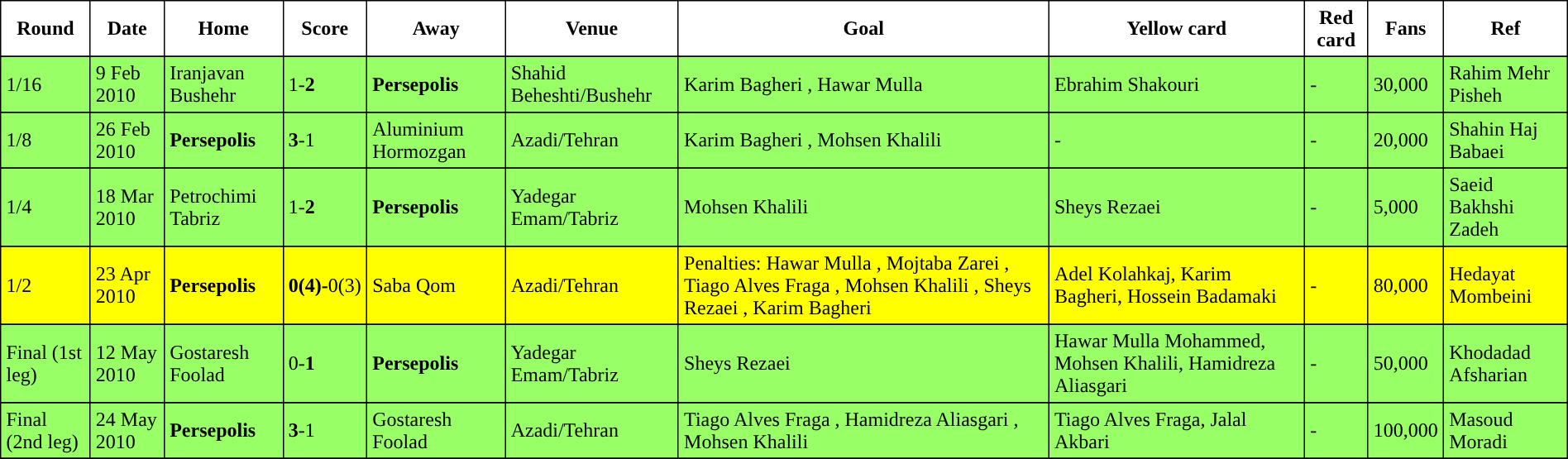<table class="toccolours" border="1" cellpadding="4" cellspacing="0" style="border-collapse: collapse; margin:0;">
<tr>
<th>Round</th>
<th>Date</th>
<th>Home</th>
<th>Score</th>
<th>Away</th>
<th>Venue</th>
<th>Goal </th>
<th>Yellow card </th>
<th>Red card </th>
<th>Fans</th>
<th>Ref</th>
</tr>
<tr>
</tr>
<tr style="background: #99FF66;">
<td>1/16</td>
<td>9 Feb 2010</td>
<td>Iranjavan Bushehr</td>
<td>1-<strong>2</strong></td>
<td><strong>Persepolis</strong></td>
<td>Shahid Beheshti/Bushehr</td>
<td>Karim Bagheri , Hawar Mulla </td>
<td>Ebrahim Shakouri</td>
<td>-</td>
<td>30,000</td>
<td>Rahim Mehr Pisheh</td>
</tr>
<tr>
</tr>
<tr style="background: #99FF66;">
<td>1/8</td>
<td>26 Feb 2010</td>
<td><strong>Persepolis</strong></td>
<td><strong>3</strong>-1</td>
<td>Aluminium Hormozgan</td>
<td>Azadi/Tehran</td>
<td>Karim Bagheri , Mohsen Khalili </td>
<td>-</td>
<td>-</td>
<td>20,000</td>
<td>Shahin Haj Babaei</td>
</tr>
<tr>
</tr>
<tr style="background: #99FF66;">
<td>1/4</td>
<td>18 Mar 2010</td>
<td>Petrochimi Tabriz</td>
<td>1-<strong>2</strong></td>
<td><strong>Persepolis</strong></td>
<td>Yadegar Emam/Tabriz</td>
<td>Mohsen Khalili </td>
<td>Sheys Rezaei</td>
<td>-</td>
<td>5,000</td>
<td>Saeid Bakhshi Zadeh</td>
</tr>
<tr>
</tr>
<tr style="background: #FFFF00">
<td>1/2</td>
<td>23 Apr 2010</td>
<td><strong>Persepolis</strong></td>
<td><strong>0(4)-</strong>0(3)</td>
<td>Saba Qom</td>
<td>Azadi/Tehran</td>
<td>Penalties: Hawar Mulla , Mojtaba Zarei , Tiago Alves Fraga , Mohsen Khalili , Sheys Rezaei , Karim Bagheri </td>
<td>Adel Kolahkaj, Karim Bagheri, Hossein Badamaki</td>
<td>-</td>
<td>80,000</td>
<td>Hedayat Mombeini</td>
</tr>
<tr>
</tr>
<tr style="background: #99FF66;">
<td>Final (1st leg)</td>
<td>12 May 2010</td>
<td>Gostaresh Foolad</td>
<td>0-<strong>1</strong></td>
<td><strong>Persepolis</strong></td>
<td>Yadegar Emam/Tabriz</td>
<td>Sheys Rezaei </td>
<td>Hawar Mulla Mohammed, Mohsen Khalili, Hamidreza Aliasgari</td>
<td>-</td>
<td>50,000</td>
<td>Khodadad Afsharian</td>
</tr>
<tr>
</tr>
<tr style="background: #99FF66;">
<td>Final (2nd leg)</td>
<td>24 May 2010</td>
<td><strong>Persepolis</strong></td>
<td><strong>3</strong>-1</td>
<td>Gostaresh Foolad</td>
<td>Azadi/Tehran</td>
<td>Tiago Alves Fraga , Hamidreza Aliasgari , Mohsen Khalili </td>
<td>Tiago Alves Fraga, Jalal Akbari</td>
<td>-</td>
<td>100,000</td>
<td>Masoud Moradi</td>
</tr>
<tr>
</tr>
</table>
